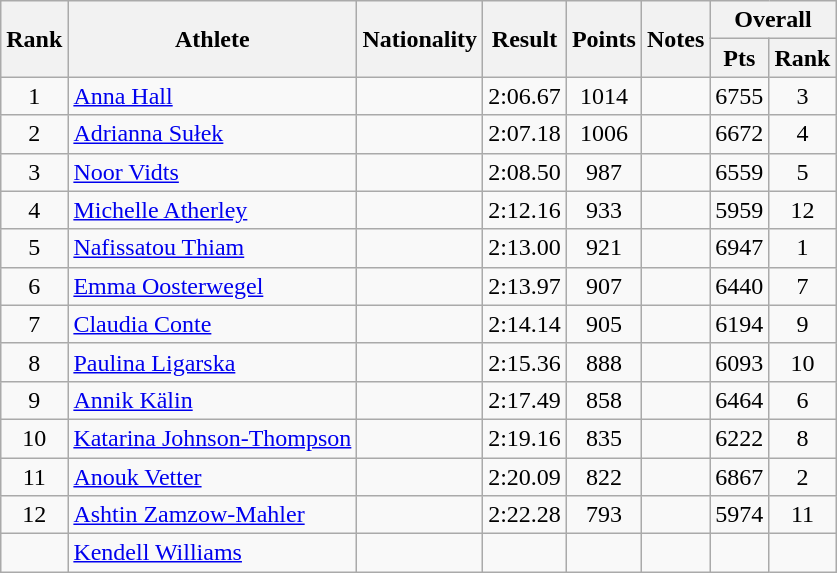<table class="wikitable sortable" style="text-align:center">
<tr>
<th rowspan=2>Rank</th>
<th rowspan=2>Athlete</th>
<th rowspan=2>Nationality</th>
<th rowspan=2>Result</th>
<th rowspan=2>Points</th>
<th rowspan=2>Notes</th>
<th colspan=2>Overall</th>
</tr>
<tr>
<th>Pts</th>
<th>Rank</th>
</tr>
<tr>
<td>1</td>
<td align=left><a href='#'>Anna Hall</a></td>
<td align=left></td>
<td>2:06.67</td>
<td>1014</td>
<td></td>
<td>6755</td>
<td>3</td>
</tr>
<tr>
<td>2</td>
<td align=left><a href='#'>Adrianna Sułek</a></td>
<td align=left></td>
<td>2:07.18</td>
<td>1006</td>
<td></td>
<td>6672</td>
<td>4</td>
</tr>
<tr>
<td>3</td>
<td align=left><a href='#'>Noor Vidts</a></td>
<td align=left></td>
<td>2:08.50</td>
<td>987</td>
<td></td>
<td>6559</td>
<td>5</td>
</tr>
<tr>
<td>4</td>
<td align=left><a href='#'>Michelle Atherley</a></td>
<td align=left></td>
<td>2:12.16</td>
<td>933</td>
<td></td>
<td>5959</td>
<td>12</td>
</tr>
<tr>
<td>5</td>
<td align=left><a href='#'>Nafissatou Thiam</a></td>
<td align=left></td>
<td>2:13.00</td>
<td>921</td>
<td></td>
<td>6947</td>
<td>1</td>
</tr>
<tr>
<td>6</td>
<td align=left><a href='#'>Emma Oosterwegel</a></td>
<td align=left></td>
<td>2:13.97</td>
<td>907</td>
<td></td>
<td>6440</td>
<td>7</td>
</tr>
<tr>
<td>7</td>
<td align=left><a href='#'>Claudia Conte</a></td>
<td align=left></td>
<td>2:14.14</td>
<td>905</td>
<td></td>
<td>6194</td>
<td>9</td>
</tr>
<tr>
<td>8</td>
<td align=left><a href='#'>Paulina Ligarska</a></td>
<td align=left></td>
<td>2:15.36</td>
<td>888</td>
<td></td>
<td>6093</td>
<td>10</td>
</tr>
<tr>
<td>9</td>
<td align=left><a href='#'>Annik Kälin</a></td>
<td align=left></td>
<td>2:17.49</td>
<td>858</td>
<td></td>
<td>6464</td>
<td>6</td>
</tr>
<tr>
<td>10</td>
<td align=left><a href='#'>Katarina Johnson-Thompson</a></td>
<td align=left></td>
<td>2:19.16</td>
<td>835</td>
<td></td>
<td>6222</td>
<td>8</td>
</tr>
<tr>
<td>11</td>
<td align=left><a href='#'>Anouk Vetter</a></td>
<td align=left></td>
<td>2:20.09</td>
<td>822</td>
<td></td>
<td>6867</td>
<td>2</td>
</tr>
<tr>
<td>12</td>
<td align=left><a href='#'>Ashtin Zamzow-Mahler</a></td>
<td align=left></td>
<td>2:22.28</td>
<td>793</td>
<td></td>
<td>5974</td>
<td>11</td>
</tr>
<tr>
<td></td>
<td align=left><a href='#'>Kendell Williams</a></td>
<td align=left></td>
<td></td>
<td></td>
<td></td>
<td></td>
<td></td>
</tr>
</table>
